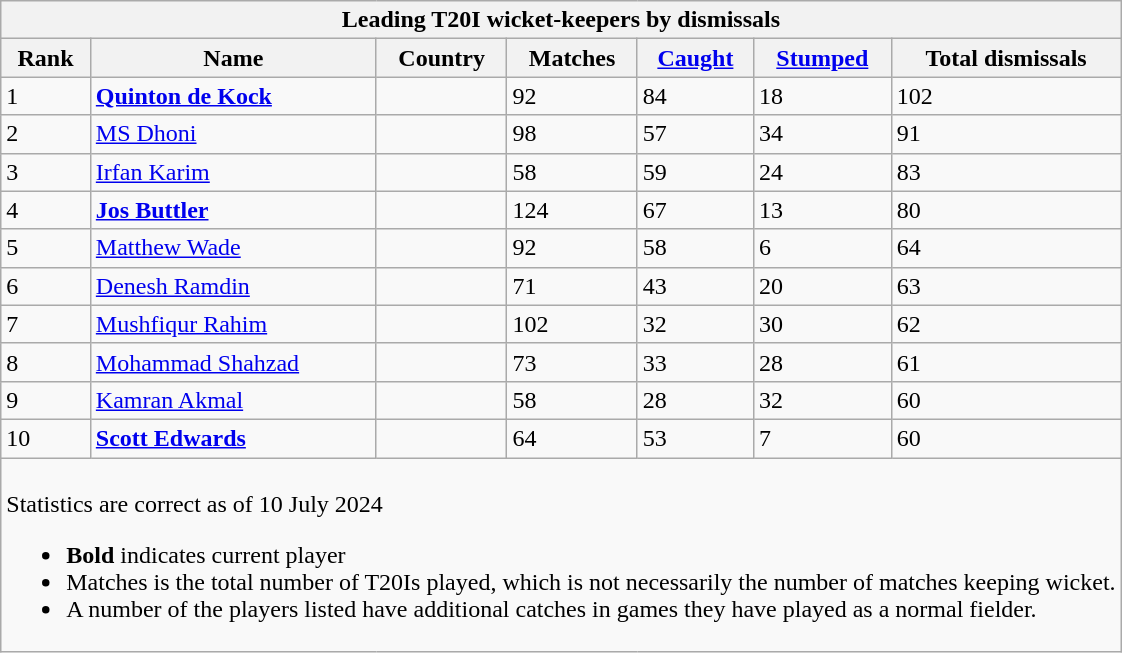<table class="wikitable">
<tr>
<th colspan="7">Leading T20I wicket-keepers by dismissals</th>
</tr>
<tr>
<th>Rank</th>
<th>Name</th>
<th>Country</th>
<th>Matches</th>
<th><a href='#'>Caught</a></th>
<th><a href='#'>Stumped</a></th>
<th>Total dismissals</th>
</tr>
<tr>
<td>1</td>
<td><strong><a href='#'>Quinton de Kock</a></strong></td>
<td></td>
<td>92</td>
<td>84</td>
<td>18</td>
<td>102</td>
</tr>
<tr>
<td>2</td>
<td><a href='#'>MS Dhoni</a></td>
<td></td>
<td>98</td>
<td>57</td>
<td>34</td>
<td>91</td>
</tr>
<tr>
<td>3</td>
<td><a href='#'>Irfan Karim</a></td>
<td></td>
<td>58</td>
<td>59</td>
<td>24</td>
<td>83</td>
</tr>
<tr>
<td>4</td>
<td><strong><a href='#'>Jos Buttler</a></strong></td>
<td></td>
<td>124</td>
<td>67</td>
<td>13</td>
<td>80</td>
</tr>
<tr>
<td>5</td>
<td><a href='#'>Matthew Wade</a></td>
<td></td>
<td>92</td>
<td>58</td>
<td>6</td>
<td>64</td>
</tr>
<tr>
<td>6</td>
<td><a href='#'>Denesh Ramdin</a></td>
<td></td>
<td>71</td>
<td>43</td>
<td>20</td>
<td>63</td>
</tr>
<tr>
<td>7</td>
<td><a href='#'>Mushfiqur Rahim</a></td>
<td></td>
<td>102</td>
<td>32</td>
<td>30</td>
<td>62</td>
</tr>
<tr>
<td>8</td>
<td><a href='#'>Mohammad Shahzad</a></td>
<td></td>
<td>73</td>
<td>33</td>
<td>28</td>
<td>61</td>
</tr>
<tr>
<td>9</td>
<td><a href='#'>Kamran Akmal</a></td>
<td></td>
<td>58</td>
<td>28</td>
<td>32</td>
<td>60</td>
</tr>
<tr>
<td>10</td>
<td><strong><a href='#'>Scott Edwards</a></strong></td>
<td></td>
<td>64</td>
<td>53</td>
<td>7</td>
<td>60</td>
</tr>
<tr>
<td colspan=7><br>Statistics are correct as of 10 July 2024<ul><li><strong>Bold</strong> indicates current player</li><li>Matches is the total number of T20Is played, which is not necessarily the number of matches keeping wicket.</li><li>A number of the players listed have additional catches in games they have played as a normal fielder.</li></ul></td>
</tr>
</table>
